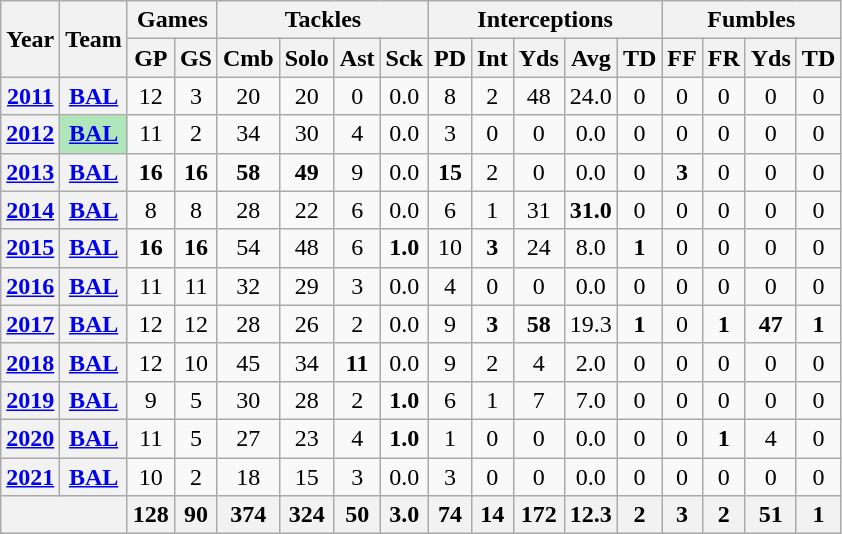<table class="wikitable" style="text-align:center;">
<tr>
<th rowspan="2">Year</th>
<th rowspan="2">Team</th>
<th colspan="2">Games</th>
<th colspan="4">Tackles</th>
<th colspan="5">Interceptions</th>
<th colspan="4">Fumbles</th>
</tr>
<tr>
<th>GP</th>
<th>GS</th>
<th>Cmb</th>
<th>Solo</th>
<th>Ast</th>
<th>Sck</th>
<th>PD</th>
<th>Int</th>
<th>Yds</th>
<th>Avg</th>
<th>TD</th>
<th>FF</th>
<th>FR</th>
<th>Yds</th>
<th>TD</th>
</tr>
<tr>
<th><a href='#'>2011</a></th>
<th><a href='#'>BAL</a></th>
<td>12</td>
<td>3</td>
<td>20</td>
<td>20</td>
<td>0</td>
<td>0.0</td>
<td>8</td>
<td>2</td>
<td>48</td>
<td>24.0</td>
<td>0</td>
<td>0</td>
<td>0</td>
<td>0</td>
<td>0</td>
</tr>
<tr>
<th><a href='#'>2012</a></th>
<th style="background:#afe6ba;"><a href='#'>BAL</a></th>
<td>11</td>
<td>2</td>
<td>34</td>
<td>30</td>
<td>4</td>
<td>0.0</td>
<td>3</td>
<td>0</td>
<td>0</td>
<td>0.0</td>
<td>0</td>
<td>0</td>
<td>0</td>
<td>0</td>
<td>0</td>
</tr>
<tr>
<th><a href='#'>2013</a></th>
<th><a href='#'>BAL</a></th>
<td><strong>16</strong></td>
<td><strong>16</strong></td>
<td><strong>58</strong></td>
<td><strong>49</strong></td>
<td>9</td>
<td>0.0</td>
<td><strong>15</strong></td>
<td>2</td>
<td>0</td>
<td>0.0</td>
<td>0</td>
<td><strong>3</strong></td>
<td>0</td>
<td>0</td>
<td>0</td>
</tr>
<tr>
<th><a href='#'>2014</a></th>
<th><a href='#'>BAL</a></th>
<td>8</td>
<td>8</td>
<td>28</td>
<td>22</td>
<td>6</td>
<td>0.0</td>
<td>6</td>
<td>1</td>
<td>31</td>
<td><strong>31.0</strong></td>
<td>0</td>
<td>0</td>
<td>0</td>
<td>0</td>
<td>0</td>
</tr>
<tr>
<th><a href='#'>2015</a></th>
<th><a href='#'>BAL</a></th>
<td><strong>16</strong></td>
<td><strong>16</strong></td>
<td>54</td>
<td>48</td>
<td>6</td>
<td><strong>1.0</strong></td>
<td>10</td>
<td><strong>3</strong></td>
<td>24</td>
<td>8.0</td>
<td><strong>1</strong></td>
<td>0</td>
<td>0</td>
<td>0</td>
<td>0</td>
</tr>
<tr>
<th><a href='#'>2016</a></th>
<th><a href='#'>BAL</a></th>
<td>11</td>
<td>11</td>
<td>32</td>
<td>29</td>
<td>3</td>
<td>0.0</td>
<td>4</td>
<td>0</td>
<td>0</td>
<td>0.0</td>
<td>0</td>
<td>0</td>
<td>0</td>
<td>0</td>
<td>0</td>
</tr>
<tr>
<th><a href='#'>2017</a></th>
<th><a href='#'>BAL</a></th>
<td>12</td>
<td>12</td>
<td>28</td>
<td>26</td>
<td>2</td>
<td>0.0</td>
<td>9</td>
<td><strong>3</strong></td>
<td><strong>58</strong></td>
<td>19.3</td>
<td><strong>1</strong></td>
<td>0</td>
<td><strong>1</strong></td>
<td><strong>47</strong></td>
<td><strong>1</strong></td>
</tr>
<tr>
<th><a href='#'>2018</a></th>
<th><a href='#'>BAL</a></th>
<td>12</td>
<td>10</td>
<td>45</td>
<td>34</td>
<td><strong>11</strong></td>
<td>0.0</td>
<td>9</td>
<td>2</td>
<td>4</td>
<td>2.0</td>
<td>0</td>
<td>0</td>
<td>0</td>
<td>0</td>
<td>0</td>
</tr>
<tr>
<th><a href='#'>2019</a></th>
<th><a href='#'>BAL</a></th>
<td>9</td>
<td>5</td>
<td>30</td>
<td>28</td>
<td>2</td>
<td><strong>1.0</strong></td>
<td>6</td>
<td>1</td>
<td>7</td>
<td>7.0</td>
<td>0</td>
<td>0</td>
<td>0</td>
<td>0</td>
<td>0</td>
</tr>
<tr>
<th><a href='#'>2020</a></th>
<th><a href='#'>BAL</a></th>
<td>11</td>
<td>5</td>
<td>27</td>
<td>23</td>
<td>4</td>
<td><strong>1.0</strong></td>
<td>1</td>
<td>0</td>
<td>0</td>
<td>0.0</td>
<td>0</td>
<td>0</td>
<td><strong>1</strong></td>
<td>4</td>
<td>0</td>
</tr>
<tr>
<th><a href='#'>2021</a></th>
<th><a href='#'>BAL</a></th>
<td>10</td>
<td>2</td>
<td>18</td>
<td>15</td>
<td>3</td>
<td>0.0</td>
<td>3</td>
<td>0</td>
<td>0</td>
<td>0.0</td>
<td>0</td>
<td>0</td>
<td>0</td>
<td>0</td>
<td>0</td>
</tr>
<tr>
<th colspan="2"></th>
<th>128</th>
<th>90</th>
<th>374</th>
<th>324</th>
<th>50</th>
<th>3.0</th>
<th>74</th>
<th>14</th>
<th>172</th>
<th>12.3</th>
<th>2</th>
<th>3</th>
<th>2</th>
<th>51</th>
<th>1</th>
</tr>
</table>
